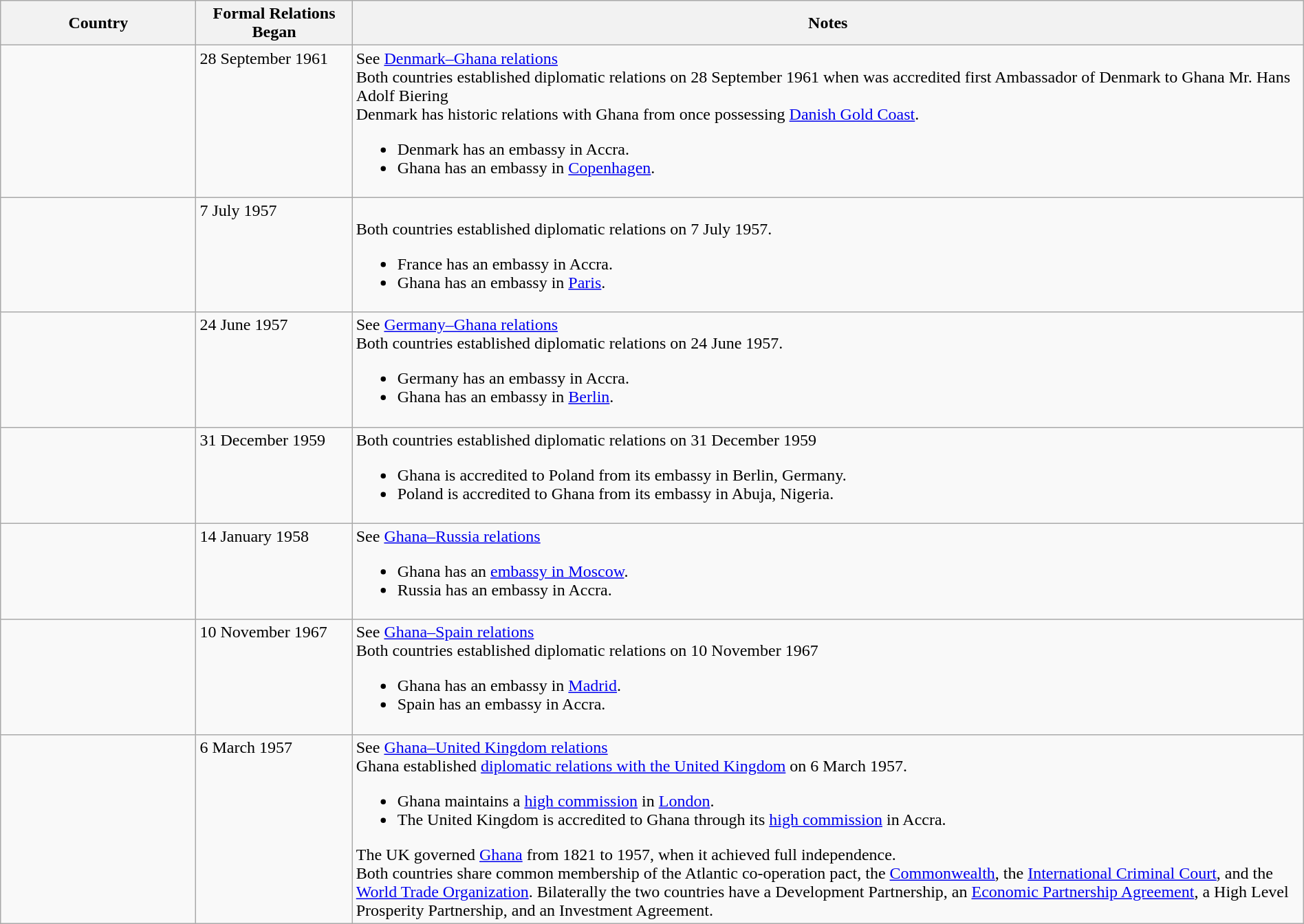<table class="wikitable sortable" style="width:100%; margin:auto;">
<tr>
<th style="width:15%;">Country</th>
<th style="width:12%;">Formal Relations Began</th>
<th>Notes</th>
</tr>
<tr valign="top">
<td></td>
<td>28 September 1961</td>
<td>See <a href='#'>Denmark–Ghana relations</a><br>Both countries established diplomatic relations on 28 September 1961 when was accredited first Ambassador of Denmark to Ghana Mr. Hans Adolf Biering<br>Denmark has historic relations with Ghana from once possessing <a href='#'>Danish Gold Coast</a>.<ul><li>Denmark has an embassy in Accra.</li><li>Ghana has an embassy in <a href='#'>Copenhagen</a>.</li></ul></td>
</tr>
<tr valign="top">
<td></td>
<td>7 July 1957</td>
<td><br>Both countries established diplomatic relations on 7 July 1957.<ul><li>France has an embassy in Accra.</li><li>Ghana has an embassy in <a href='#'>Paris</a>.</li></ul></td>
</tr>
<tr valign="top">
<td></td>
<td>24 June 1957</td>
<td>See <a href='#'>Germany–Ghana relations</a><br>Both countries established diplomatic relations on 24 June 1957.<ul><li>Germany has an embassy in Accra.</li><li>Ghana has an embassy in <a href='#'>Berlin</a>.</li></ul></td>
</tr>
<tr valign="top">
<td></td>
<td>31 December 1959</td>
<td>Both countries established diplomatic relations on 31 December 1959<br><ul><li>Ghana is accredited to Poland from its embassy in Berlin, Germany.</li><li>Poland is accredited to Ghana from its embassy in Abuja, Nigeria.</li></ul></td>
</tr>
<tr valign="top">
<td></td>
<td>14 January 1958</td>
<td>See <a href='#'>Ghana–Russia relations</a><br><ul><li>Ghana has an <a href='#'>embassy in Moscow</a>.</li><li>Russia has an embassy in Accra.</li></ul></td>
</tr>
<tr valign="top">
<td></td>
<td>10 November 1967</td>
<td>See <a href='#'>Ghana–Spain relations</a><br>Both countries established diplomatic relations on 10 November 1967<ul><li>Ghana has an embassy in <a href='#'>Madrid</a>.</li><li>Spain has an embassy in Accra.</li></ul></td>
</tr>
<tr valign="top">
<td></td>
<td>6 March 1957</td>
<td>See <a href='#'>Ghana–United Kingdom relations</a><br>Ghana established <a href='#'>diplomatic relations with the United Kingdom</a> on 6 March 1957.<ul><li>Ghana maintains a <a href='#'>high commission</a> in <a href='#'>London</a>.</li><li>The United Kingdom is accredited to Ghana through its <a href='#'>high commission</a> in Accra.</li></ul>The UK governed <a href='#'>Ghana</a> from 1821 to 1957, when it achieved full independence.<br>Both countries share common membership of the Atlantic co-operation pact, the <a href='#'>Commonwealth</a>, the <a href='#'>International Criminal Court</a>, and the <a href='#'>World Trade Organization</a>. Bilaterally the two countries have a Development Partnership, an <a href='#'>Economic Partnership Agreement</a>, a High Level Prosperity Partnership, and an Investment Agreement.</td>
</tr>
</table>
